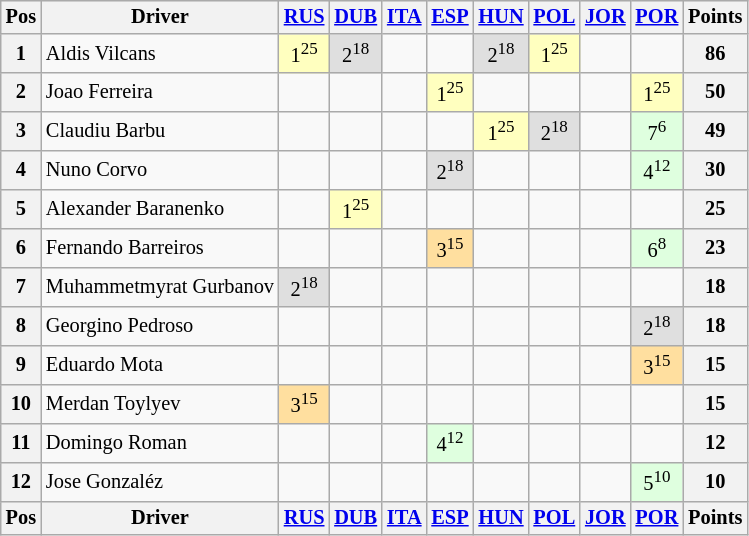<table class="wikitable" style="font-size: 85%; text-align: center; display: inline-table;">
<tr valign="top">
<th valign="middle">Pos</th>
<th valign="middle">Driver</th>
<th><a href='#'>RUS</a><br></th>
<th><a href='#'>DUB</a><br></th>
<th><a href='#'>ITA</a><br></th>
<th><a href='#'>ESP</a><br></th>
<th><a href='#'>HUN</a><br></th>
<th><a href='#'>POL</a><br></th>
<th><a href='#'>JOR</a><br></th>
<th><a href='#'>POR</a><br></th>
<th valign="middle">Points</th>
</tr>
<tr>
<th>1</th>
<td align=left> Aldis Vilcans</td>
<td style="background:#ffffbf;">1<sup>25</sup></td>
<td style="background:#dfdfdf;">2<sup>18</sup></td>
<td></td>
<td></td>
<td style="background:#dfdfdf;">2<sup>18</sup></td>
<td style="background:#ffffbf;">1<sup>25</sup></td>
<td></td>
<td></td>
<th>86</th>
</tr>
<tr>
<th>2</th>
<td align=left> Joao Ferreira</td>
<td></td>
<td></td>
<td></td>
<td style="background:#ffffbf;">1<sup>25</sup></td>
<td></td>
<td></td>
<td></td>
<td style="background:#ffffbf;">1<sup>25</sup></td>
<th>50</th>
</tr>
<tr>
<th>3</th>
<td align=left> Claudiu Barbu</td>
<td></td>
<td></td>
<td></td>
<td></td>
<td style="background:#ffffbf;">1<sup>25</sup></td>
<td style="background:#dfdfdf;">2<sup>18</sup></td>
<td></td>
<td style="background:#dfffdf;">7<sup>6</sup></td>
<th>49</th>
</tr>
<tr>
<th>4</th>
<td align=left> Nuno Corvo</td>
<td></td>
<td></td>
<td></td>
<td style="background:#dfdfdf;">2<sup>18</sup></td>
<td></td>
<td></td>
<td></td>
<td style="background:#dfffdf;">4<sup>12</sup></td>
<th>30</th>
</tr>
<tr>
<th>5</th>
<td align=left> Alexander Baranenko</td>
<td></td>
<td style="background:#ffffbf;">1<sup>25</sup></td>
<td></td>
<td></td>
<td></td>
<td></td>
<td></td>
<td></td>
<th>25</th>
</tr>
<tr>
<th>6</th>
<td align=left> Fernando Barreiros</td>
<td></td>
<td></td>
<td></td>
<td style="background:#ffdf9f;">3<sup>15</sup></td>
<td></td>
<td></td>
<td></td>
<td style="background:#dfffdf;">6<sup>8</sup></td>
<th>23</th>
</tr>
<tr>
<th>7</th>
<td align=left> Muhammetmyrat Gurbanov</td>
<td style="background:#dfdfdf;">2<sup>18</sup></td>
<td></td>
<td></td>
<td></td>
<td></td>
<td></td>
<td></td>
<td></td>
<th>18</th>
</tr>
<tr>
<th>8</th>
<td align=left> Georgino Pedroso</td>
<td></td>
<td></td>
<td></td>
<td></td>
<td></td>
<td></td>
<td></td>
<td style="background:#dfdfdf;">2<sup>18</sup></td>
<th>18</th>
</tr>
<tr>
<th>9</th>
<td align=left> Eduardo Mota</td>
<td></td>
<td></td>
<td></td>
<td></td>
<td></td>
<td></td>
<td></td>
<td style="background:#ffdf9f;">3<sup>15</sup></td>
<th>15</th>
</tr>
<tr>
<th>10</th>
<td align=left> Merdan Toylyev</td>
<td style="background:#ffdf9f;">3<sup>15</sup></td>
<td></td>
<td></td>
<td></td>
<td></td>
<td></td>
<td></td>
<td></td>
<th>15</th>
</tr>
<tr>
<th>11</th>
<td align=left> Domingo Roman</td>
<td></td>
<td></td>
<td></td>
<td style="background:#dfffdf;">4<sup>12</sup></td>
<td></td>
<td></td>
<td></td>
<td></td>
<th>12</th>
</tr>
<tr>
<th>12</th>
<td align=left> Jose Gonzaléz</td>
<td></td>
<td></td>
<td></td>
<td></td>
<td></td>
<td></td>
<td></td>
<td style="background:#dfffdf;">5<sup>10</sup></td>
<th>10</th>
</tr>
<tr valign="top">
<th valign="middle">Pos</th>
<th valign="middle">Driver</th>
<th><a href='#'>RUS</a><br></th>
<th><a href='#'>DUB</a><br></th>
<th><a href='#'>ITA</a><br></th>
<th><a href='#'>ESP</a><br></th>
<th><a href='#'>HUN</a><br></th>
<th><a href='#'>POL</a><br></th>
<th><a href='#'>JOR</a><br></th>
<th><a href='#'>POR</a><br></th>
<th valign="middle">Points</th>
</tr>
</table>
